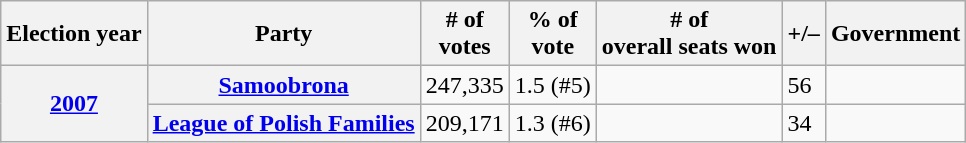<table class=wikitable>
<tr>
<th>Election year</th>
<th>Party</th>
<th># of<br>votes</th>
<th>% of<br>vote</th>
<th># of<br>overall seats won</th>
<th>+/–</th>
<th>Government</th>
</tr>
<tr>
<th rowspan="2"><a href='#'>2007</a></th>
<th><a href='#'>Samoobrona</a></th>
<td>247,335</td>
<td>1.5 (#5)</td>
<td></td>
<td> 56</td>
<td></td>
</tr>
<tr>
<th><a href='#'>League of Polish Families</a></th>
<td>209,171</td>
<td>1.3 (#6)</td>
<td></td>
<td> 34</td>
<td></td>
</tr>
</table>
